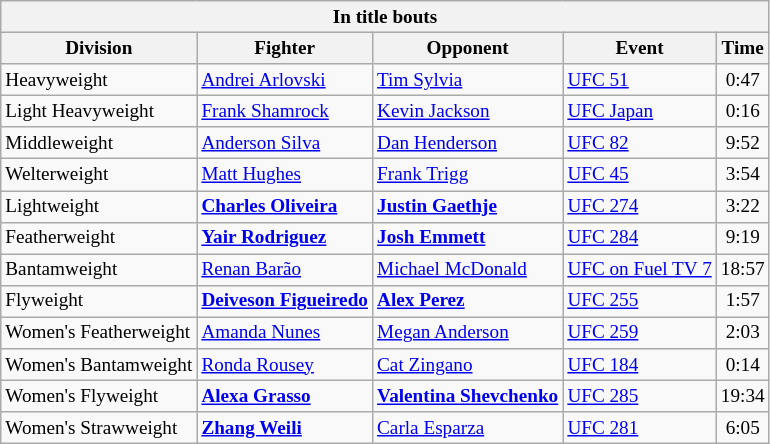<table class=wikitable style="font-size:80%;">
<tr>
<th colspan=5>In title bouts</th>
</tr>
<tr>
<th>Division</th>
<th>Fighter</th>
<th>Opponent</th>
<th>Event</th>
<th>Time</th>
</tr>
<tr>
<td>Heavyweight</td>
<td> <a href='#'>Andrei Arlovski</a></td>
<td><a href='#'>Tim Sylvia</a></td>
<td><a href='#'>UFC 51</a></td>
<td align=center>0:47</td>
</tr>
<tr>
<td>Light Heavyweight</td>
<td> <a href='#'>Frank Shamrock</a></td>
<td><a href='#'>Kevin Jackson</a></td>
<td><a href='#'>UFC Japan</a></td>
<td align=center>0:16</td>
</tr>
<tr>
<td>Middleweight</td>
<td> <a href='#'>Anderson Silva</a></td>
<td><a href='#'>Dan Henderson</a></td>
<td><a href='#'>UFC 82</a></td>
<td align=center>9:52</td>
</tr>
<tr>
<td>Welterweight</td>
<td> <a href='#'>Matt Hughes</a></td>
<td><a href='#'>Frank Trigg</a></td>
<td><a href='#'>UFC 45</a></td>
<td align=center>3:54</td>
</tr>
<tr>
<td>Lightweight</td>
<td> <strong><a href='#'>Charles Oliveira</a></strong></td>
<td><strong><a href='#'>Justin Gaethje</a></strong></td>
<td><a href='#'>UFC 274</a></td>
<td align=center>3:22</td>
</tr>
<tr>
<td>Featherweight</td>
<td> <strong><a href='#'>Yair Rodriguez</a></strong></td>
<td><strong><a href='#'>Josh Emmett</a></strong></td>
<td><a href='#'>UFC 284</a></td>
<td align=center>9:19</td>
</tr>
<tr>
<td>Bantamweight</td>
<td> <a href='#'>Renan Barão</a></td>
<td><a href='#'>Michael McDonald</a></td>
<td><a href='#'>UFC on Fuel TV 7</a></td>
<td align=center>18:57</td>
</tr>
<tr>
<td>Flyweight</td>
<td> <strong><a href='#'>Deiveson Figueiredo</a></strong></td>
<td><strong><a href='#'>Alex Perez</a></strong></td>
<td><a href='#'>UFC 255</a></td>
<td align=center>1:57</td>
</tr>
<tr>
<td>Women's Featherweight</td>
<td> <a href='#'>Amanda Nunes</a></td>
<td><a href='#'>Megan Anderson</a></td>
<td><a href='#'>UFC 259</a></td>
<td align=center>2:03</td>
</tr>
<tr>
<td>Women's Bantamweight</td>
<td> <a href='#'>Ronda Rousey</a></td>
<td><a href='#'>Cat Zingano</a></td>
<td><a href='#'>UFC 184</a></td>
<td align=center>0:14</td>
</tr>
<tr>
<td>Women's Flyweight</td>
<td> <strong><a href='#'>Alexa Grasso</a></strong></td>
<td><strong><a href='#'>Valentina Shevchenko</a></strong></td>
<td><a href='#'>UFC 285</a></td>
<td align=center>19:34</td>
</tr>
<tr>
<td>Women's Strawweight</td>
<td> <strong><a href='#'>Zhang Weili</a></strong></td>
<td><a href='#'>Carla Esparza</a></td>
<td><a href='#'>UFC 281</a></td>
<td align=center>6:05</td>
</tr>
</table>
